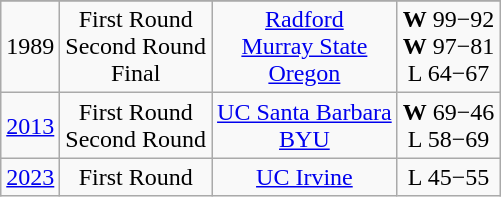<table class="wikitable" style="text-align:center">
<tr>
</tr>
<tr>
<td>1989</td>
<td>First Round<br>Second Round<br>Final</td>
<td><a href='#'>Radford</a><br><a href='#'>Murray State</a><br><a href='#'>Oregon</a></td>
<td><strong>W</strong> 99−92<br><strong>W</strong> 97−81<br>L 64−67</td>
</tr>
<tr>
<td><a href='#'>2013</a></td>
<td>First Round<br>Second Round</td>
<td><a href='#'>UC Santa Barbara</a><br><a href='#'>BYU</a></td>
<td><strong>W</strong> 69−46<br>L 58−69</td>
</tr>
<tr>
<td><a href='#'>2023</a></td>
<td>First Round</td>
<td><a href='#'>UC Irvine</a></td>
<td>L 45−55</td>
</tr>
</table>
